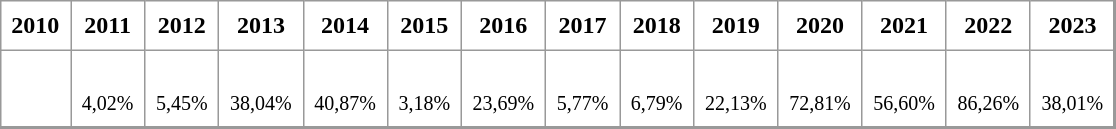<table align="center" rules="all" cellspacing="0" cellpadding="7" style="border: 1px solid #999; border-right: 2px solid #999; border-bottom:2px solid #999">
<tr bgcolor=>
<th>2010</th>
<th>2011</th>
<th>2012</th>
<th>2013</th>
<th>2014</th>
<th>2015</th>
<th>2016</th>
<th>2017</th>
<th>2018</th>
<th>2019</th>
<th>2020</th>
<th>2021</th>
<th>2022</th>
<th>2023</th>
</tr>
<tr>
<td align=center></td>
<td align=center><br><small>4,02%</small></td>
<td align=center><br><small>5,45%</small></td>
<td align=center><br><small>38,04%</small></td>
<td align=center><br><small>40,87%</small></td>
<td align=center><br><small>3,18%</small></td>
<td align=center><br><small>23,69%</small></td>
<td align=center><br><small>5,77%</small></td>
<td><br><small>6,79%</small></td>
<td align=center><br><small>22,13%</small></td>
<td align=center><br><small>72,81%</small></td>
<td align=center><br><small>56,60%</small></td>
<td align=center><br><small>86,26%</small></td>
<td align=center><br><small>38,01%</small></td>
</tr>
</table>
